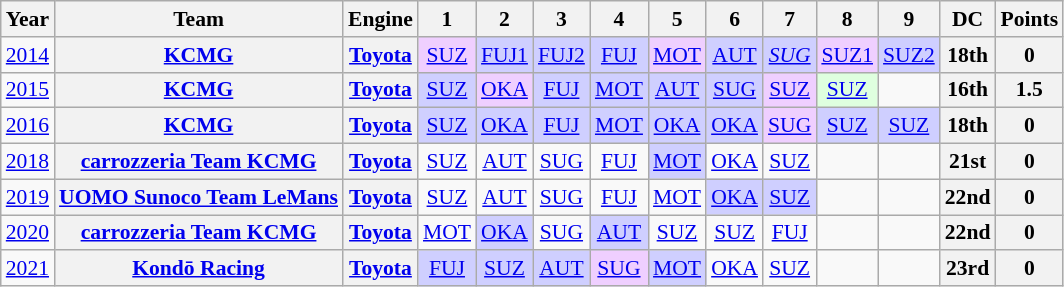<table class="wikitable" style="text-align:center; font-size:90%">
<tr>
<th>Year</th>
<th>Team</th>
<th>Engine</th>
<th>1</th>
<th>2</th>
<th>3</th>
<th>4</th>
<th>5</th>
<th>6</th>
<th>7</th>
<th>8</th>
<th>9</th>
<th>DC</th>
<th>Points</th>
</tr>
<tr>
<td><a href='#'>2014</a></td>
<th><a href='#'>KCMG</a></th>
<th><a href='#'>Toyota</a></th>
<td style="background:#EFCFFF;"><a href='#'>SUZ</a><br></td>
<td style="background:#CFCFFF;"><a href='#'>FUJ1</a><br></td>
<td style="background:#CFCFFF;"><a href='#'>FUJ2</a><br></td>
<td style="background:#CFCFFF;"><a href='#'>FUJ</a><br></td>
<td style="background:#EFCFFF;"><a href='#'>MOT</a><br></td>
<td style="background:#CFCFFF;"><a href='#'>AUT</a><br></td>
<td style="background:#CFCFFF;"><em><a href='#'>SUG</a></em><br></td>
<td style="background:#EFCFFF;"><a href='#'>SUZ1</a><br></td>
<td style="background:#CFCFFF;"><a href='#'>SUZ2</a><br></td>
<th>18th</th>
<th>0</th>
</tr>
<tr>
<td><a href='#'>2015</a></td>
<th><a href='#'>KCMG</a></th>
<th><a href='#'>Toyota</a></th>
<td style="background:#CFCFFF;"><a href='#'>SUZ</a><br></td>
<td style="background:#EFCFFF;"><a href='#'>OKA</a><br></td>
<td style="background:#CFCFFF;"><a href='#'>FUJ</a><br></td>
<td style="background:#CFCFFF;"><a href='#'>MOT</a><br></td>
<td style="background:#CFCFFF;"><a href='#'>AUT</a><br></td>
<td style="background:#CFCFFF;"><a href='#'>SUG</a><br></td>
<td style="background:#EFCFFF;"><a href='#'>SUZ</a><br></td>
<td style="background:#DFFFDF;"><a href='#'>SUZ</a><br></td>
<td></td>
<th>16th</th>
<th>1.5</th>
</tr>
<tr>
<td><a href='#'>2016</a></td>
<th><a href='#'>KCMG</a></th>
<th><a href='#'>Toyota</a></th>
<td style="background:#CFCFFF;"><a href='#'>SUZ</a><br></td>
<td style="background:#CFCFFF;"><a href='#'>OKA</a><br></td>
<td style="background:#CFCFFF;"><a href='#'>FUJ</a><br></td>
<td style="background:#CFCFFF;"><a href='#'>MOT</a><br></td>
<td style="background:#CFCFFF;"><a href='#'>OKA</a><br></td>
<td style="background:#CFCFFF;"><a href='#'>OKA</a><br></td>
<td style="background:#EFCFFF;"><a href='#'>SUG</a><br></td>
<td style="background:#CFCFFF;"><a href='#'>SUZ</a><br></td>
<td style="background:#CFCFFF;"><a href='#'>SUZ</a><br></td>
<th>18th</th>
<th>0</th>
</tr>
<tr>
<td><a href='#'>2018</a></td>
<th><a href='#'>carrozzeria Team KCMG</a></th>
<th><a href='#'>Toyota</a></th>
<td><a href='#'>SUZ</a></td>
<td><a href='#'>AUT</a></td>
<td><a href='#'>SUG</a></td>
<td><a href='#'>FUJ</a></td>
<td style="background:#CFCFFF;"><a href='#'>MOT</a><br></td>
<td><a href='#'>OKA</a></td>
<td><a href='#'>SUZ</a></td>
<td></td>
<td></td>
<th>21st</th>
<th>0</th>
</tr>
<tr>
<td><a href='#'>2019</a></td>
<th><a href='#'>UOMO Sunoco Team LeMans</a></th>
<th><a href='#'>Toyota</a></th>
<td><a href='#'>SUZ</a></td>
<td><a href='#'>AUT</a></td>
<td><a href='#'>SUG</a></td>
<td><a href='#'>FUJ</a></td>
<td><a href='#'>MOT</a></td>
<td style="background:#CFCFFF;"><a href='#'>OKA</a><br></td>
<td style="background:#CFCFFF;"><a href='#'>SUZ</a><br></td>
<td></td>
<td></td>
<th>22nd</th>
<th>0</th>
</tr>
<tr>
<td><a href='#'>2020</a></td>
<th><a href='#'>carrozzeria Team KCMG</a></th>
<th><a href='#'>Toyota</a></th>
<td><a href='#'>MOT</a></td>
<td style="background:#CFCFFF;"><a href='#'>OKA</a><br></td>
<td><a href='#'>SUG</a></td>
<td style="background:#CFCFFF;"><a href='#'>AUT</a><br></td>
<td><a href='#'>SUZ</a></td>
<td><a href='#'>SUZ</a></td>
<td><a href='#'>FUJ</a></td>
<td></td>
<td></td>
<th>22nd</th>
<th>0</th>
</tr>
<tr>
<td><a href='#'>2021</a></td>
<th><a href='#'>Kondō Racing</a></th>
<th><a href='#'>Toyota</a></th>
<td style="background:#CFCFFF;"><a href='#'>FUJ</a><br></td>
<td style="background:#CFCFFF;"><a href='#'>SUZ</a><br></td>
<td style="background:#CFCFFF;"><a href='#'>AUT</a><br></td>
<td style="background:#EFCFFF;"><a href='#'>SUG</a><br></td>
<td style="background:#CFCFFF;"><a href='#'>MOT</a><br></td>
<td style="background:#;"><a href='#'>OKA</a><br></td>
<td style="background:#;"><a href='#'>SUZ</a><br></td>
<td></td>
<td></td>
<th>23rd</th>
<th>0</th>
</tr>
</table>
